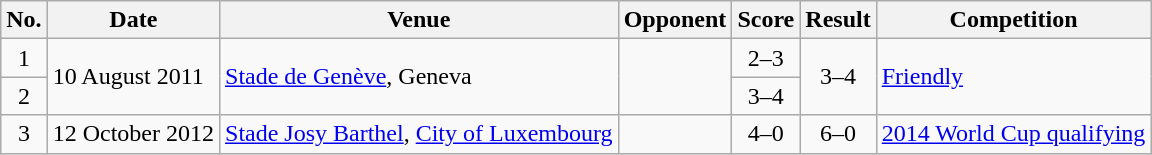<table class="wikitable sortable">
<tr>
<th scope="col">No.</th>
<th scope="col">Date</th>
<th scope="col">Venue</th>
<th scope="col">Opponent</th>
<th scope="col">Score</th>
<th scope="col">Result</th>
<th scope="col">Competition</th>
</tr>
<tr>
<td align="center">1</td>
<td rowspan="2">10 August 2011</td>
<td rowspan="2"><a href='#'>Stade de Genève</a>, Geneva</td>
<td rowspan="2"></td>
<td align="center">2–3</td>
<td rowspan="2" align="center">3–4</td>
<td rowspan="2"><a href='#'>Friendly</a></td>
</tr>
<tr>
<td align="center">2</td>
<td align="center">3–4</td>
</tr>
<tr>
<td align="center">3</td>
<td>12 October 2012</td>
<td><a href='#'>Stade Josy Barthel</a>, <a href='#'>City of Luxembourg</a></td>
<td></td>
<td align="center">4–0</td>
<td align="center">6–0</td>
<td><a href='#'>2014 World Cup qualifying</a></td>
</tr>
</table>
